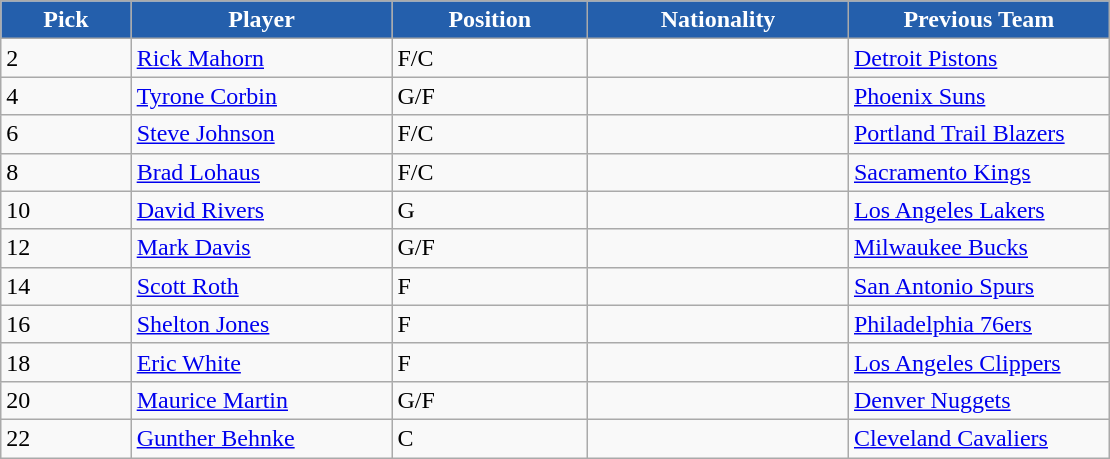<table class="wikitable sortable sortable">
<tr>
<th style="background:#245FAC;  color:White"  width="10%">Pick</th>
<th style="background:#245FAC; color:White"  width="20%">Player</th>
<th style="background:#245FAC; color:White"  width="15%">Position</th>
<th style="background:#245FAC; color:White"  width="20%">Nationality</th>
<th style="background:#245FAC; color:White"  width="20%">Previous Team</th>
</tr>
<tr>
<td>2</td>
<td><a href='#'>Rick Mahorn</a></td>
<td>F/C</td>
<td></td>
<td><a href='#'>Detroit Pistons</a></td>
</tr>
<tr>
<td>4</td>
<td><a href='#'>Tyrone Corbin</a></td>
<td>G/F</td>
<td></td>
<td><a href='#'>Phoenix Suns</a></td>
</tr>
<tr>
<td>6</td>
<td><a href='#'>Steve Johnson</a></td>
<td>F/C</td>
<td></td>
<td><a href='#'>Portland Trail Blazers</a></td>
</tr>
<tr>
<td>8</td>
<td><a href='#'>Brad Lohaus</a></td>
<td>F/C</td>
<td></td>
<td><a href='#'>Sacramento Kings</a></td>
</tr>
<tr>
<td>10</td>
<td><a href='#'>David Rivers</a></td>
<td>G</td>
<td></td>
<td><a href='#'>Los Angeles Lakers</a></td>
</tr>
<tr>
<td>12</td>
<td><a href='#'>Mark Davis</a></td>
<td>G/F</td>
<td></td>
<td><a href='#'>Milwaukee Bucks</a></td>
</tr>
<tr>
<td>14</td>
<td><a href='#'>Scott Roth</a></td>
<td>F</td>
<td></td>
<td><a href='#'>San Antonio Spurs</a></td>
</tr>
<tr>
<td>16</td>
<td><a href='#'>Shelton Jones</a></td>
<td>F</td>
<td></td>
<td><a href='#'>Philadelphia 76ers</a></td>
</tr>
<tr>
<td>18</td>
<td><a href='#'>Eric White</a></td>
<td>F</td>
<td></td>
<td><a href='#'>Los Angeles Clippers</a></td>
</tr>
<tr>
<td>20</td>
<td><a href='#'>Maurice Martin</a></td>
<td>G/F</td>
<td></td>
<td><a href='#'>Denver Nuggets</a></td>
</tr>
<tr>
<td>22</td>
<td><a href='#'>Gunther Behnke</a></td>
<td>C</td>
<td></td>
<td><a href='#'>Cleveland Cavaliers</a></td>
</tr>
</table>
